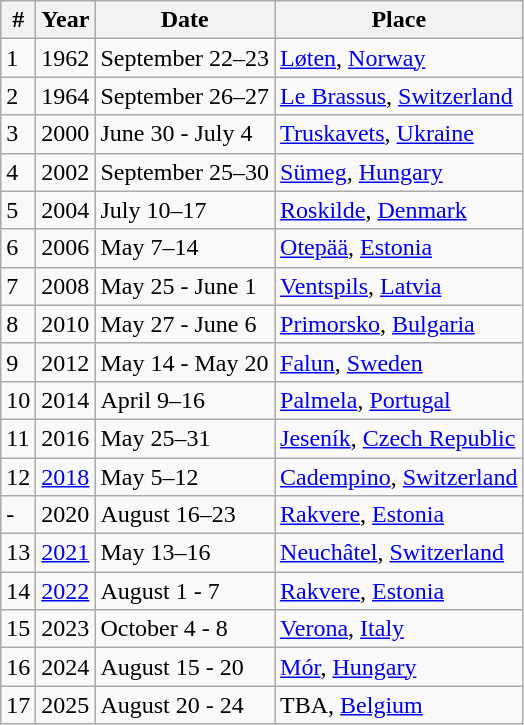<table class="wikitable">
<tr>
<th>#</th>
<th>Year</th>
<th>Date</th>
<th>Place</th>
</tr>
<tr>
<td>1</td>
<td>1962</td>
<td>September 22–23</td>
<td> <a href='#'>Løten</a>, <a href='#'>Norway</a></td>
</tr>
<tr>
<td>2</td>
<td>1964</td>
<td>September 26–27</td>
<td> <a href='#'>Le Brassus</a>, <a href='#'>Switzerland</a></td>
</tr>
<tr>
<td>3</td>
<td>2000</td>
<td>June 30 - July 4</td>
<td> <a href='#'>Truskavets</a>, <a href='#'>Ukraine</a></td>
</tr>
<tr>
<td>4</td>
<td>2002</td>
<td>September 25–30</td>
<td> <a href='#'>Sümeg</a>, <a href='#'>Hungary</a></td>
</tr>
<tr>
<td>5</td>
<td>2004</td>
<td>July 10–17</td>
<td> <a href='#'>Roskilde</a>, <a href='#'>Denmark</a></td>
</tr>
<tr>
<td>6</td>
<td>2006</td>
<td>May 7–14</td>
<td> <a href='#'>Otepää</a>, <a href='#'>Estonia</a></td>
</tr>
<tr>
<td>7</td>
<td>2008</td>
<td>May 25 - June 1</td>
<td> <a href='#'>Ventspils</a>, <a href='#'>Latvia</a></td>
</tr>
<tr>
<td>8</td>
<td>2010</td>
<td>May 27 - June 6</td>
<td> <a href='#'>Primorsko</a>, <a href='#'>Bulgaria</a></td>
</tr>
<tr>
<td>9</td>
<td>2012</td>
<td>May 14 - May 20</td>
<td> <a href='#'>Falun</a>, <a href='#'>Sweden</a></td>
</tr>
<tr>
<td>10</td>
<td>2014</td>
<td>April 9–16</td>
<td> <a href='#'>Palmela</a>, <a href='#'>Portugal</a></td>
</tr>
<tr>
<td>11</td>
<td>2016</td>
<td>May 25–31</td>
<td> <a href='#'>Jeseník</a>, <a href='#'>Czech Republic</a></td>
</tr>
<tr>
<td>12</td>
<td><a href='#'>2018</a></td>
<td>May 5–12</td>
<td> <a href='#'>Cadempino</a>, <a href='#'>Switzerland</a></td>
</tr>
<tr>
<td>-</td>
<td><span>2020</span></td>
<td><span>August 16–23</span></td>
<td><span> <a href='#'>Rakvere</a>, <a href='#'>Estonia</a></span></td>
</tr>
<tr>
<td>13</td>
<td><a href='#'>2021</a></td>
<td>May 13–16</td>
<td> <a href='#'>Neuchâtel</a>, <a href='#'>Switzerland</a></td>
</tr>
<tr>
<td>14</td>
<td><a href='#'>2022</a></td>
<td>August 1 - 7</td>
<td> <a href='#'>Rakvere</a>, <a href='#'>Estonia</a></td>
</tr>
<tr>
<td>15</td>
<td>2023</td>
<td>October 4 - 8</td>
<td> <a href='#'>Verona</a>, <a href='#'>Italy</a></td>
</tr>
<tr>
<td>16</td>
<td>2024</td>
<td>August 15 - 20</td>
<td> <a href='#'>Mór</a>, <a href='#'>Hungary</a></td>
</tr>
<tr>
<td>17</td>
<td>2025</td>
<td>August 20 - 24</td>
<td> TBA, <a href='#'>Belgium</a></td>
</tr>
</table>
